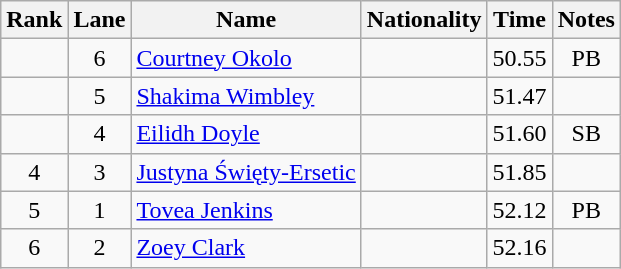<table class="wikitable sortable" style="text-align:center">
<tr>
<th>Rank</th>
<th>Lane</th>
<th>Name</th>
<th>Nationality</th>
<th>Time</th>
<th>Notes</th>
</tr>
<tr>
<td></td>
<td>6</td>
<td align=left><a href='#'>Courtney Okolo</a></td>
<td align=left></td>
<td>50.55</td>
<td>PB</td>
</tr>
<tr>
<td></td>
<td>5</td>
<td align=left><a href='#'>Shakima Wimbley</a></td>
<td align=left></td>
<td>51.47</td>
<td></td>
</tr>
<tr>
<td></td>
<td>4</td>
<td align=left><a href='#'>Eilidh Doyle</a></td>
<td align=left></td>
<td>51.60</td>
<td>SB</td>
</tr>
<tr>
<td>4</td>
<td>3</td>
<td align=left><a href='#'>Justyna Święty-Ersetic</a></td>
<td align=left></td>
<td>51.85</td>
<td></td>
</tr>
<tr>
<td>5</td>
<td>1</td>
<td align=left><a href='#'>Tovea Jenkins</a></td>
<td align=left></td>
<td>52.12</td>
<td>PB</td>
</tr>
<tr>
<td>6</td>
<td>2</td>
<td align=left><a href='#'>Zoey Clark</a></td>
<td align=left></td>
<td>52.16</td>
<td></td>
</tr>
</table>
